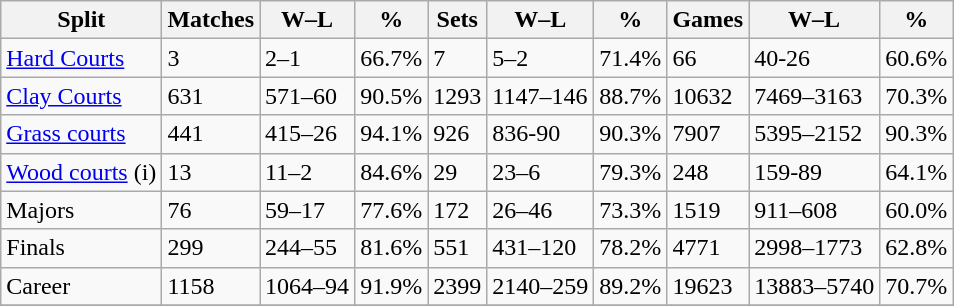<table class="wikitable sortable">
<tr>
<th>Split</th>
<th>Matches</th>
<th>W–L</th>
<th>%</th>
<th>Sets</th>
<th>W–L</th>
<th>%</th>
<th>Games</th>
<th>W–L</th>
<th>%</th>
</tr>
<tr>
<td><a href='#'>Hard Courts</a></td>
<td>3</td>
<td>2–1</td>
<td>66.7%</td>
<td>7</td>
<td>5–2</td>
<td>71.4%</td>
<td>66</td>
<td>40-26</td>
<td>60.6%</td>
</tr>
<tr>
<td><a href='#'>Clay Courts</a></td>
<td>631</td>
<td>571–60</td>
<td>90.5%</td>
<td>1293</td>
<td>1147–146</td>
<td>88.7%</td>
<td>10632</td>
<td>7469–3163</td>
<td>70.3%</td>
</tr>
<tr>
<td><a href='#'>Grass courts</a></td>
<td>441</td>
<td>415–26</td>
<td>94.1%</td>
<td>926</td>
<td>836-90</td>
<td>90.3%</td>
<td>7907</td>
<td>5395–2152</td>
<td>90.3%</td>
</tr>
<tr>
<td><a href='#'>Wood courts</a> (i)</td>
<td>13</td>
<td>11–2</td>
<td>84.6%</td>
<td>29</td>
<td>23–6</td>
<td>79.3%</td>
<td>248</td>
<td>159-89</td>
<td>64.1%</td>
</tr>
<tr>
<td>Majors</td>
<td>76</td>
<td>59–17</td>
<td>77.6%</td>
<td>172</td>
<td>26–46</td>
<td>73.3%</td>
<td>1519</td>
<td>911–608</td>
<td>60.0%</td>
</tr>
<tr>
<td>Finals</td>
<td>299</td>
<td>244–55</td>
<td>81.6%</td>
<td>551</td>
<td>431–120</td>
<td>78.2%</td>
<td>4771</td>
<td>2998–1773</td>
<td>62.8%</td>
</tr>
<tr>
<td>Career</td>
<td>1158</td>
<td>1064–94</td>
<td>91.9%</td>
<td>2399</td>
<td>2140–259</td>
<td>89.2%</td>
<td>19623</td>
<td>13883–5740</td>
<td>70.7%</td>
</tr>
<tr>
</tr>
</table>
